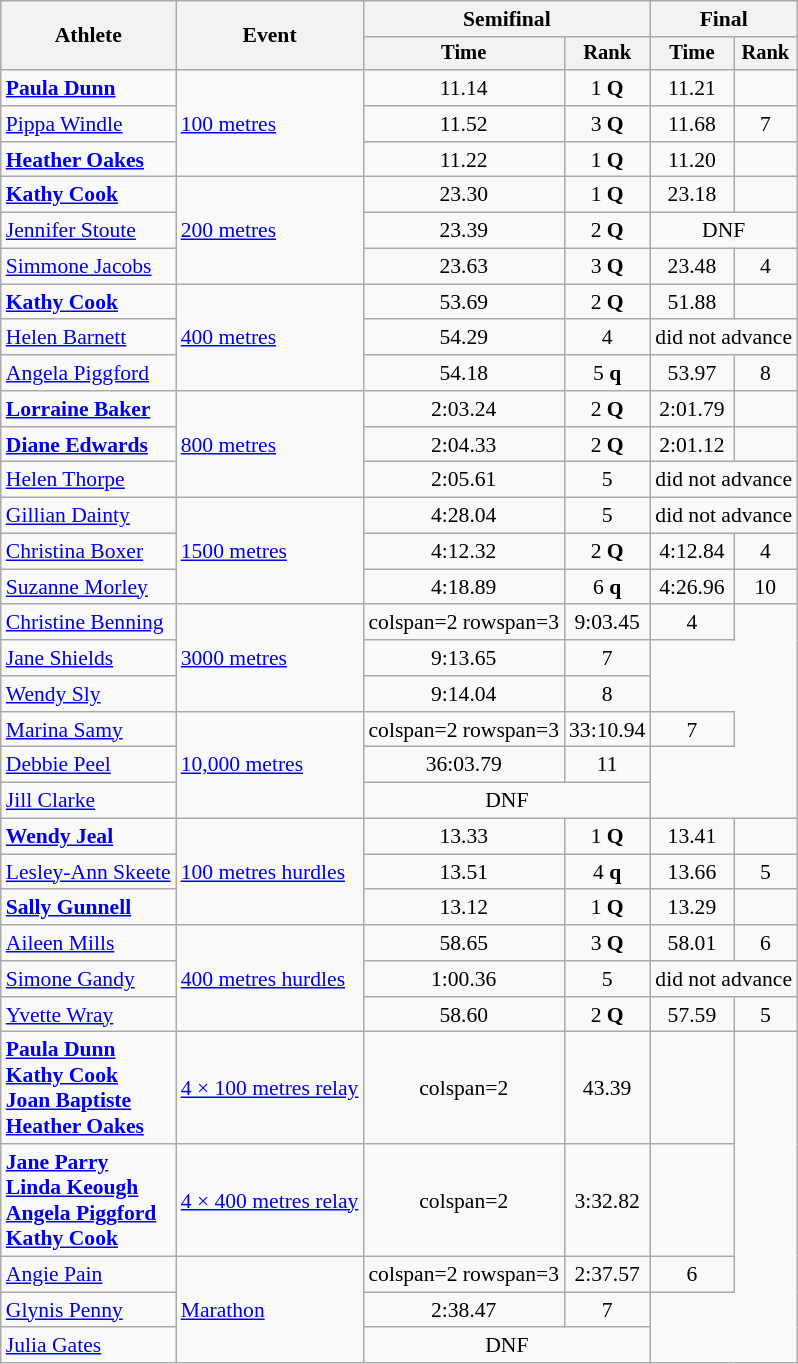<table class="wikitable" style="font-size:90%">
<tr>
<th rowspan="2">Athlete</th>
<th rowspan="2">Event</th>
<th colspan="2">Semifinal</th>
<th colspan="2">Final</th>
</tr>
<tr style="font-size:95%">
<th>Time</th>
<th>Rank</th>
<th>Time</th>
<th>Rank</th>
</tr>
<tr align=center>
<td align=left><strong><a href='#'>Paula Dunn</a></strong></td>
<td align=left rowspan=3><a href='#'>100 metres</a></td>
<td>11.14</td>
<td>1 <strong>Q</strong></td>
<td>11.21</td>
<td></td>
</tr>
<tr align=center>
<td align=left><a href='#'>Pippa Windle</a></td>
<td>11.52</td>
<td>3 <strong>Q</strong></td>
<td>11.68</td>
<td>7</td>
</tr>
<tr align=center>
<td align=left><strong><a href='#'>Heather Oakes</a></strong></td>
<td>11.22</td>
<td>1 <strong>Q</strong></td>
<td>11.20</td>
<td></td>
</tr>
<tr align=center>
<td align=left><strong><a href='#'>Kathy Cook</a></strong></td>
<td align=left rowspan=3><a href='#'>200 metres</a></td>
<td>23.30</td>
<td>1 <strong>Q</strong></td>
<td>23.18</td>
<td></td>
</tr>
<tr align=center>
<td align=left><a href='#'>Jennifer Stoute</a></td>
<td>23.39</td>
<td>2 <strong>Q</strong></td>
<td colspan=2>DNF</td>
</tr>
<tr align=center>
<td align=left><a href='#'>Simmone Jacobs</a></td>
<td>23.63</td>
<td>3 <strong>Q</strong></td>
<td>23.48</td>
<td>4</td>
</tr>
<tr align=center>
<td align=left><strong><a href='#'>Kathy Cook</a></strong></td>
<td align=left rowspan=3><a href='#'>400 metres</a></td>
<td>53.69</td>
<td>2 <strong>Q</strong></td>
<td>51.88</td>
<td></td>
</tr>
<tr align=center>
<td align=left><a href='#'>Helen Barnett</a></td>
<td>54.29</td>
<td>4</td>
<td colspan=2>did not advance</td>
</tr>
<tr align=center>
<td align=left><a href='#'>Angela Piggford</a></td>
<td>54.18</td>
<td>5 <strong>q</strong></td>
<td>53.97</td>
<td>8</td>
</tr>
<tr align=center>
<td align=left><strong><a href='#'>Lorraine Baker</a></strong></td>
<td align=left rowspan=3><a href='#'>800 metres</a></td>
<td>2:03.24</td>
<td>2 <strong>Q</strong></td>
<td>2:01.79</td>
<td></td>
</tr>
<tr align=center>
<td align=left><strong><a href='#'>Diane Edwards</a></strong></td>
<td>2:04.33</td>
<td>2 <strong>Q</strong></td>
<td>2:01.12</td>
<td></td>
</tr>
<tr align=center>
<td align=left><a href='#'>Helen Thorpe</a></td>
<td>2:05.61</td>
<td>5</td>
<td colspan=2>did not advance</td>
</tr>
<tr align=center>
<td align=left><a href='#'>Gillian Dainty</a></td>
<td align=left rowspan=3><a href='#'>1500 metres</a></td>
<td>4:28.04</td>
<td>5</td>
<td colspan=2>did not advance</td>
</tr>
<tr align=center>
<td align=left><a href='#'>Christina Boxer</a></td>
<td>4:12.32</td>
<td>2 <strong>Q</strong></td>
<td>4:12.84</td>
<td>4</td>
</tr>
<tr align=center>
<td align=left><a href='#'>Suzanne Morley</a></td>
<td>4:18.89</td>
<td>6 <strong>q</strong></td>
<td>4:26.96</td>
<td>10</td>
</tr>
<tr align=center>
<td align=left><a href='#'>Christine Benning</a></td>
<td align=left rowspan=3><a href='#'>3000 metres</a></td>
<td>colspan=2 rowspan=3 </td>
<td>9:03.45</td>
<td>4</td>
</tr>
<tr align=center>
<td align=left><a href='#'>Jane Shields</a></td>
<td>9:13.65</td>
<td>7</td>
</tr>
<tr align=center>
<td align=left><a href='#'>Wendy Sly</a></td>
<td>9:14.04</td>
<td>8</td>
</tr>
<tr align=center>
<td align=left><a href='#'>Marina Samy</a></td>
<td align=left rowspan=3><a href='#'>10,000 metres</a></td>
<td>colspan=2 rowspan=3 </td>
<td>33:10.94</td>
<td>7</td>
</tr>
<tr align=center>
<td align=left><a href='#'>Debbie Peel</a></td>
<td>36:03.79</td>
<td>11</td>
</tr>
<tr align=center>
<td align=left><a href='#'>Jill Clarke</a></td>
<td colspan=2>DNF</td>
</tr>
<tr align=center>
<td align=left><strong><a href='#'>Wendy Jeal</a></strong></td>
<td align=left rowspan=3><a href='#'>100 metres hurdles</a></td>
<td>13.33</td>
<td>1 <strong>Q</strong></td>
<td>13.41</td>
<td></td>
</tr>
<tr align=center>
<td align=left><a href='#'>Lesley-Ann Skeete</a></td>
<td>13.51</td>
<td>4 <strong>q</strong></td>
<td>13.66</td>
<td>5</td>
</tr>
<tr align=center>
<td align=left><strong><a href='#'>Sally Gunnell</a></strong></td>
<td>13.12</td>
<td>1 <strong>Q</strong></td>
<td>13.29</td>
<td></td>
</tr>
<tr align=center>
<td align=left><a href='#'>Aileen Mills</a></td>
<td align=left rowspan=3><a href='#'>400 metres hurdles</a></td>
<td>58.65</td>
<td>3 <strong>Q</strong></td>
<td>58.01</td>
<td>6</td>
</tr>
<tr align=center>
<td align=left><a href='#'>Simone Gandy</a></td>
<td>1:00.36</td>
<td>5</td>
<td colspan=2>did not advance</td>
</tr>
<tr align=center>
<td align=left><a href='#'>Yvette Wray</a></td>
<td>58.60</td>
<td>2 <strong>Q</strong></td>
<td>57.59</td>
<td>5</td>
</tr>
<tr align=center>
<td align=left><strong><a href='#'>Paula Dunn</a></strong><br><strong><a href='#'>Kathy Cook</a></strong><br><strong><a href='#'>Joan Baptiste</a></strong><br><strong><a href='#'>Heather Oakes</a></strong></td>
<td align=left><a href='#'>4 × 100 metres relay</a></td>
<td>colspan=2 </td>
<td>43.39</td>
<td></td>
</tr>
<tr align=center>
<td align=left><strong><a href='#'>Jane Parry</a></strong><br><strong><a href='#'>Linda Keough</a></strong><br><strong><a href='#'>Angela Piggford</a></strong><br><strong><a href='#'>Kathy Cook</a></strong></td>
<td align=left><a href='#'>4 × 400 metres relay</a></td>
<td>colspan=2 </td>
<td>3:32.82</td>
<td></td>
</tr>
<tr align=center>
<td align=left><a href='#'>Angie Pain</a></td>
<td align=left rowspan=3><a href='#'>Marathon</a></td>
<td>colspan=2 rowspan=3 </td>
<td>2:37.57</td>
<td>6</td>
</tr>
<tr align=center>
<td align=left><a href='#'>Glynis Penny</a></td>
<td>2:38.47</td>
<td>7</td>
</tr>
<tr align=center>
<td align=left><a href='#'>Julia Gates</a></td>
<td colspan=2>DNF</td>
</tr>
</table>
